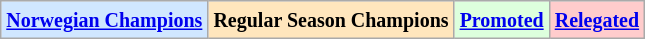<table class="wikitable">
<tr>
<td bgcolor="#D0E7FF"><small><strong><a href='#'>Norwegian Champions</a></strong></small></td>
<td bgcolor="#FFE6BD"><small><strong>Regular Season Champions</strong></small></td>
<td bgcolor="#ddffdd"><small><strong><a href='#'>Promoted</a></strong></small></td>
<td bgcolor="#FFCCCC"><small><strong><a href='#'>Relegated</a></strong></small></td>
</tr>
</table>
